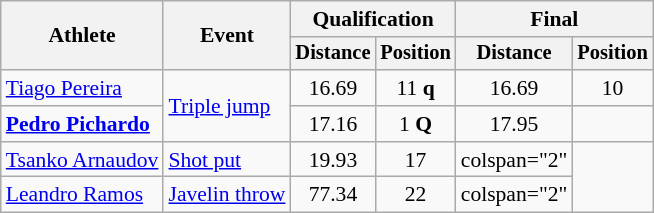<table class="wikitable" style="font-size:90%">
<tr>
<th rowspan="2">Athlete</th>
<th rowspan="2">Event</th>
<th colspan="2">Qualification</th>
<th colspan="2">Final</th>
</tr>
<tr style="font-size:95%">
<th>Distance</th>
<th>Position</th>
<th>Distance</th>
<th>Position</th>
</tr>
<tr align="center">
<td align="left"><a href='#'>Tiago Pereira</a></td>
<td rowspan="2" align="left"><a href='#'>Triple jump</a></td>
<td>16.69</td>
<td>11 <strong>q</strong></td>
<td>16.69</td>
<td>10</td>
</tr>
<tr align="center">
<td align="left"><strong><a href='#'>Pedro Pichardo</a></strong></td>
<td>17.16</td>
<td>1 <strong>Q</strong></td>
<td>17.95 </td>
<td></td>
</tr>
<tr align="center">
<td align="left"><a href='#'>Tsanko Arnaudov</a></td>
<td align="left"><a href='#'>Shot put</a></td>
<td>19.93</td>
<td>17</td>
<td>colspan="2" </td>
</tr>
<tr align="center">
<td align="left"><a href='#'>Leandro Ramos</a></td>
<td align="left"><a href='#'>Javelin throw</a></td>
<td>77.34</td>
<td>22</td>
<td>colspan="2" </td>
</tr>
</table>
